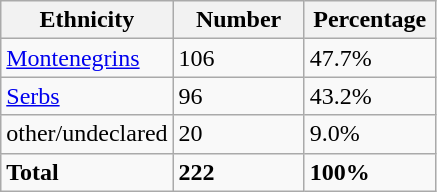<table class="wikitable">
<tr>
<th width="100px">Ethnicity</th>
<th width="80px">Number</th>
<th width="80px">Percentage</th>
</tr>
<tr>
<td><a href='#'>Montenegrins</a></td>
<td>106</td>
<td>47.7%</td>
</tr>
<tr>
<td><a href='#'>Serbs</a></td>
<td>96</td>
<td>43.2%</td>
</tr>
<tr>
<td>other/undeclared</td>
<td>20</td>
<td>9.0%</td>
</tr>
<tr>
<td><strong>Total</strong></td>
<td><strong>222</strong></td>
<td><strong>100%</strong></td>
</tr>
</table>
